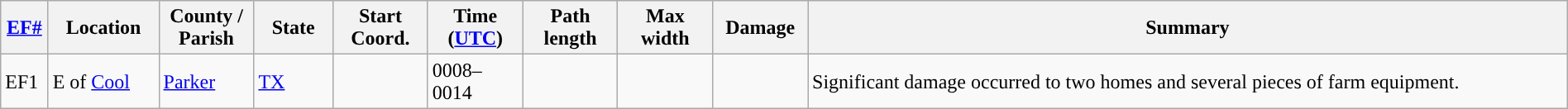<table class="wikitable sortable" style="width:100%;">
<tr>
<th scope="col"  style="width:3%; text-align:center;"><a href='#'>EF#</a></th>
<th scope="col"  style="width:7%; text-align:center;" class="unsortable">Location</th>
<th scope="col"  style="width:6%; text-align:center;" class="unsortable">County / Parish</th>
<th scope="col"  style="width:5%; text-align:center;">State</th>
<th scope="col"  style="width:6%; text-align:center;">Start Coord.</th>
<th scope="col"  style="width:6%; text-align:center;">Time (<a href='#'>UTC</a>)</th>
<th scope="col"  style="width:6%; text-align:center;">Path length</th>
<th scope="col"  style="width:6%; text-align:center;">Max width</th>
<th scope="col"  style="width:6%; text-align:center;">Damage</th>
<th scope="col" class="unsortable" style="width:48%; text-align:center;">Summary</th>
</tr>
<tr>
<td>EF1</td>
<td>E of <a href='#'>Cool</a></td>
<td><a href='#'>Parker</a></td>
<td><a href='#'>TX</a></td>
<td></td>
<td>0008–0014</td>
<td></td>
<td></td>
<td></td>
<td>Significant damage occurred to two homes and several pieces of farm equipment.</td>
</tr>
</table>
